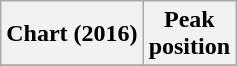<table class="wikitable">
<tr>
<th>Chart (2016)</th>
<th>Peak<br>position</th>
</tr>
<tr>
</tr>
</table>
